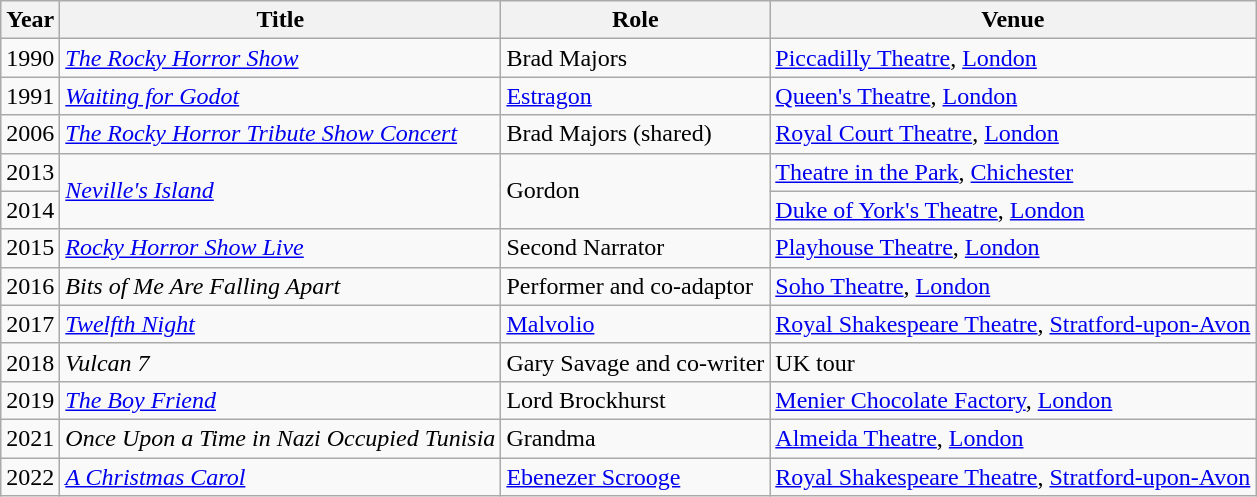<table class="wikitable sortable">
<tr>
<th>Year</th>
<th>Title</th>
<th>Role</th>
<th class="unsortable">Venue</th>
</tr>
<tr>
<td>1990</td>
<td><em><a href='#'>The Rocky Horror Show</a></em></td>
<td>Brad Majors</td>
<td><a href='#'>Piccadilly Theatre</a>, <a href='#'>London</a></td>
</tr>
<tr>
<td>1991</td>
<td><em><a href='#'>Waiting for Godot</a></em></td>
<td><a href='#'>Estragon</a></td>
<td><a href='#'>Queen's Theatre</a>, <a href='#'>London</a></td>
</tr>
<tr>
<td>2006</td>
<td><em><a href='#'>The Rocky Horror Tribute Show Concert</a></em></td>
<td>Brad Majors (shared)</td>
<td><a href='#'>Royal Court Theatre</a>, <a href='#'>London</a></td>
</tr>
<tr>
<td>2013</td>
<td rowspan="2"><em><a href='#'>Neville's Island</a></em></td>
<td rowspan="2">Gordon</td>
<td><a href='#'>Theatre in the Park</a>, <a href='#'>Chichester</a></td>
</tr>
<tr>
<td>2014</td>
<td><a href='#'>Duke of York's Theatre</a>, <a href='#'>London</a></td>
</tr>
<tr>
<td>2015</td>
<td><em><a href='#'>Rocky Horror Show Live</a></em></td>
<td>Second Narrator</td>
<td><a href='#'>Playhouse Theatre</a>, <a href='#'>London</a></td>
</tr>
<tr>
<td>2016</td>
<td><em>Bits of Me Are Falling Apart</em></td>
<td>Performer and co-adaptor</td>
<td><a href='#'>Soho Theatre</a>, <a href='#'>London</a></td>
</tr>
<tr>
<td>2017</td>
<td><em><a href='#'>Twelfth Night</a></em></td>
<td><a href='#'>Malvolio</a></td>
<td><a href='#'>Royal Shakespeare Theatre</a>, <a href='#'>Stratford-upon-Avon</a></td>
</tr>
<tr>
<td>2018</td>
<td><em>Vulcan 7</em></td>
<td>Gary Savage and co-writer</td>
<td>UK tour</td>
</tr>
<tr>
<td>2019</td>
<td><a href='#'><em>The Boy Friend</em></a></td>
<td>Lord Brockhurst</td>
<td><a href='#'>Menier Chocolate Factory</a>, <a href='#'>London</a></td>
</tr>
<tr>
<td>2021</td>
<td><em>Once Upon a Time in Nazi Occupied Tunisia</em></td>
<td>Grandma</td>
<td><a href='#'>Almeida Theatre</a>, <a href='#'>London</a></td>
</tr>
<tr>
<td>2022</td>
<td><em><a href='#'>A Christmas Carol</a></em></td>
<td><a href='#'>Ebenezer Scrooge</a></td>
<td><a href='#'>Royal Shakespeare Theatre</a>, <a href='#'>Stratford-upon-Avon</a></td>
</tr>
</table>
